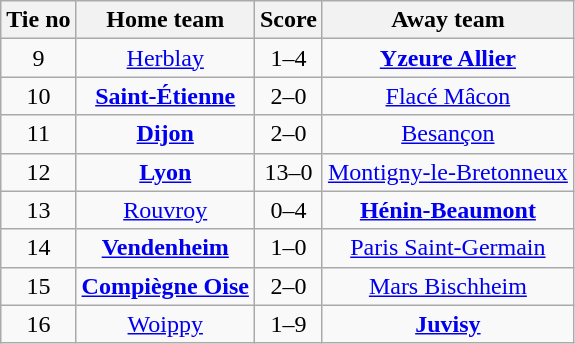<table class="wikitable" style="text-align:center">
<tr>
<th>Tie no</th>
<th>Home team</th>
<th>Score</th>
<th>Away team</th>
</tr>
<tr>
<td>9</td>
<td><a href='#'>Herblay</a></td>
<td>1–4</td>
<td><strong><a href='#'>Yzeure Allier</a></strong></td>
</tr>
<tr>
<td>10</td>
<td><strong><a href='#'>Saint-Étienne</a></strong></td>
<td>2–0</td>
<td><a href='#'>Flacé Mâcon</a></td>
</tr>
<tr>
<td>11</td>
<td><strong><a href='#'>Dijon</a></strong></td>
<td>2–0</td>
<td><a href='#'>Besançon</a></td>
</tr>
<tr>
<td>12</td>
<td><strong><a href='#'>Lyon</a></strong></td>
<td>13–0</td>
<td><a href='#'>Montigny-le-Bretonneux</a></td>
</tr>
<tr>
<td>13</td>
<td><a href='#'>Rouvroy</a></td>
<td>0–4</td>
<td><strong><a href='#'>Hénin-Beaumont</a></strong></td>
</tr>
<tr>
<td>14</td>
<td><strong><a href='#'>Vendenheim</a></strong></td>
<td>1–0</td>
<td><a href='#'>Paris Saint-Germain</a></td>
</tr>
<tr>
<td>15</td>
<td><strong><a href='#'>Compiègne Oise</a></strong></td>
<td>2–0</td>
<td><a href='#'>Mars Bischheim</a></td>
</tr>
<tr>
<td>16</td>
<td><a href='#'>Woippy</a></td>
<td>1–9</td>
<td><strong><a href='#'>Juvisy</a></strong></td>
</tr>
</table>
